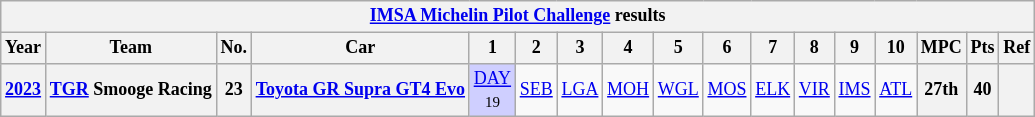<table class="wikitable" style="text-align:center; font-size:75%">
<tr>
<th colspan=27><a href='#'>IMSA Michelin Pilot Challenge</a> results</th>
</tr>
<tr>
<th>Year</th>
<th>Team</th>
<th>No.</th>
<th>Car</th>
<th>1</th>
<th>2</th>
<th>3</th>
<th>4</th>
<th>5</th>
<th>6</th>
<th>7</th>
<th>8</th>
<th>9</th>
<th>10</th>
<th>MPC</th>
<th>Pts</th>
<th>Ref</th>
</tr>
<tr>
<th><a href='#'>2023</a></th>
<th><a href='#'>TGR</a> Smooge Racing</th>
<th>23</th>
<th><a href='#'>Toyota GR Supra GT4 Evo</a></th>
<td style="background:#CFCFFF;"><a href='#'>DAY</a><br><small>19</small></td>
<td><a href='#'>SEB</a></td>
<td><a href='#'>LGA</a></td>
<td><a href='#'>MOH</a></td>
<td><a href='#'>WGL</a></td>
<td><a href='#'>MOS</a></td>
<td><a href='#'>ELK</a></td>
<td><a href='#'>VIR</a></td>
<td><a href='#'>IMS</a></td>
<td><a href='#'>ATL</a></td>
<th>27th</th>
<th>40</th>
<th></th>
</tr>
</table>
